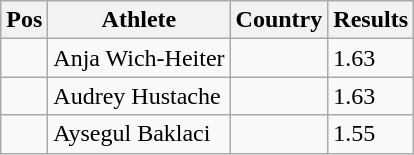<table class="wikitable">
<tr>
<th>Pos</th>
<th>Athlete</th>
<th>Country</th>
<th>Results</th>
</tr>
<tr>
<td align="center"></td>
<td>Anja Wich-Heiter</td>
<td></td>
<td>1.63</td>
</tr>
<tr>
<td align="center"></td>
<td>Audrey Hustache</td>
<td></td>
<td>1.63</td>
</tr>
<tr>
<td align="center"></td>
<td>Aysegul Baklaci</td>
<td></td>
<td>1.55</td>
</tr>
</table>
